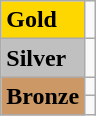<table class="wikitable">
<tr f>
<td bgcolor="gold"><strong>Gold</strong></td>
<td></td>
</tr>
<tr>
<td bgcolor="silver"><strong>Silver</strong></td>
<td></td>
</tr>
<tr>
<td rowspan="2" bgcolor="#cc9966"><strong>Bronze</strong></td>
<td></td>
</tr>
<tr>
<td></td>
</tr>
</table>
